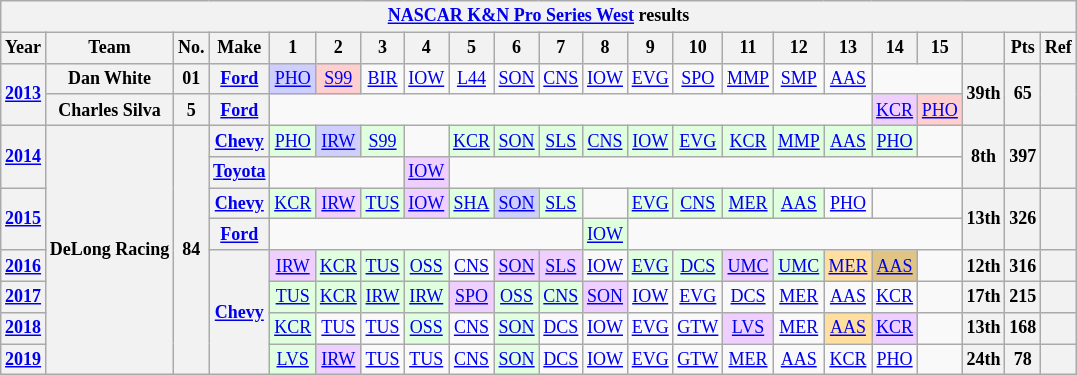<table class="wikitable" style="text-align:center; font-size:75%">
<tr>
<th colspan=23><a href='#'>NASCAR K&N Pro Series West</a> results</th>
</tr>
<tr>
<th>Year</th>
<th>Team</th>
<th>No.</th>
<th>Make</th>
<th>1</th>
<th>2</th>
<th>3</th>
<th>4</th>
<th>5</th>
<th>6</th>
<th>7</th>
<th>8</th>
<th>9</th>
<th>10</th>
<th>11</th>
<th>12</th>
<th>13</th>
<th>14</th>
<th>15</th>
<th></th>
<th>Pts</th>
<th>Ref</th>
</tr>
<tr>
<th rowspan=2><a href='#'>2013</a></th>
<th>Dan White</th>
<th>01</th>
<th><a href='#'>Ford</a></th>
<td style="background:#CFCFFF;"><a href='#'>PHO</a><br></td>
<td style="background:#FFCFCF;"><a href='#'>S99</a><br></td>
<td><a href='#'>BIR</a></td>
<td><a href='#'>IOW</a></td>
<td><a href='#'>L44</a></td>
<td><a href='#'>SON</a></td>
<td><a href='#'>CNS</a></td>
<td><a href='#'>IOW</a></td>
<td><a href='#'>EVG</a></td>
<td><a href='#'>SPO</a></td>
<td><a href='#'>MMP</a></td>
<td><a href='#'>SMP</a></td>
<td><a href='#'>AAS</a></td>
<td colspan=2></td>
<th rowspan=2>39th</th>
<th rowspan=2>65</th>
<th rowspan=2></th>
</tr>
<tr>
<th>Charles Silva</th>
<th>5</th>
<th><a href='#'>Ford</a></th>
<td colspan=13></td>
<td style="background:#EFCFFF;"><a href='#'>KCR</a><br></td>
<td style="background:#FFCFCF;"><a href='#'>PHO</a><br></td>
</tr>
<tr>
<th rowspan=2><a href='#'>2014</a></th>
<th rowspan=8>DeLong Racing</th>
<th rowspan=8>84</th>
<th><a href='#'>Chevy</a></th>
<td style="background:#DFFFDF;"><a href='#'>PHO</a><br></td>
<td style="background:#CFCFFF;"><a href='#'>IRW</a><br></td>
<td style="background:#DFFFDF;"><a href='#'>S99</a><br></td>
<td></td>
<td style="background:#DFFFDF;"><a href='#'>KCR</a><br></td>
<td style="background:#DFFFDF;"><a href='#'>SON</a><br></td>
<td style="background:#DFFFDF;"><a href='#'>SLS</a><br></td>
<td style="background:#DFFFDF;"><a href='#'>CNS</a><br></td>
<td style="background:#DFFFDF;"><a href='#'>IOW</a><br></td>
<td style="background:#DFFFDF;"><a href='#'>EVG</a><br></td>
<td style="background:#DFFFDF;"><a href='#'>KCR</a><br></td>
<td style="background:#DFFFDF;"><a href='#'>MMP</a><br></td>
<td style="background:#DFFFDF;"><a href='#'>AAS</a><br></td>
<td style="background:#DFFFDF;"><a href='#'>PHO</a><br></td>
<td></td>
<th rowspan=2>8th</th>
<th rowspan=2>397</th>
<th rowspan=2></th>
</tr>
<tr>
<th><a href='#'>Toyota</a></th>
<td colspan=3></td>
<td style="background:#EFCFFF;"><a href='#'>IOW</a><br></td>
<td colspan=11></td>
</tr>
<tr>
<th rowspan=2><a href='#'>2015</a></th>
<th><a href='#'>Chevy</a></th>
<td style="background:#DFFFDF;"><a href='#'>KCR</a><br></td>
<td style="background:#EFCFFF;"><a href='#'>IRW</a><br></td>
<td style="background:#DFFFDF;"><a href='#'>TUS</a><br></td>
<td style="background:#EFCFFF;"><a href='#'>IOW</a><br></td>
<td style="background:#DFFFDF;"><a href='#'>SHA</a><br></td>
<td style="background:#CFCFFF;"><a href='#'>SON</a><br></td>
<td style="background:#DFFFDF;"><a href='#'>SLS</a><br></td>
<td></td>
<td style="background:#DFFFDF;"><a href='#'>EVG</a><br></td>
<td style="background:#DFFFDF;"><a href='#'>CNS</a><br></td>
<td style="background:#DFFFDF;"><a href='#'>MER</a><br></td>
<td style="background:#DFFFDF;"><a href='#'>AAS</a><br></td>
<td><a href='#'>PHO</a></td>
<td colspan=2></td>
<th rowspan=2>13th</th>
<th rowspan=2>326</th>
<th rowspan=2></th>
</tr>
<tr>
<th><a href='#'>Ford</a></th>
<td colspan=7></td>
<td style="background:#DFFFDF;"><a href='#'>IOW</a><br></td>
<td colspan=7></td>
</tr>
<tr>
<th><a href='#'>2016</a></th>
<th rowspan=4><a href='#'>Chevy</a></th>
<td style="background:#EFCFFF;"><a href='#'>IRW</a><br></td>
<td style="background:#DFFFDF;"><a href='#'>KCR</a><br></td>
<td style="background:#DFFFDF;"><a href='#'>TUS</a><br></td>
<td style="background:#DFFFDF;"><a href='#'>OSS</a><br></td>
<td><a href='#'>CNS</a></td>
<td style="background:#EFCFFF;"><a href='#'>SON</a><br></td>
<td style="background:#EFCFFF;"><a href='#'>SLS</a><br></td>
<td><a href='#'>IOW</a></td>
<td style="background:#DFFFDF;"><a href='#'>EVG</a><br></td>
<td style="background:#DFFFDF;"><a href='#'>DCS</a><br></td>
<td style="background:#EFCFFF;"><a href='#'>UMC</a><br></td>
<td style="background:#DFFFDF;"><a href='#'>UMC</a><br></td>
<td style="background:#FFDF9F;"><a href='#'>MER</a><br></td>
<td style="background:#DFC484;"><a href='#'>AAS</a><br></td>
<td></td>
<th>12th</th>
<th>316</th>
<th></th>
</tr>
<tr>
<th><a href='#'>2017</a></th>
<td style="background:#DFFFDF;"><a href='#'>TUS</a><br></td>
<td style="background:#DFFFDF;"><a href='#'>KCR</a><br></td>
<td style="background:#DFFFDF;"><a href='#'>IRW</a><br></td>
<td style="background:#DFFFDF;"><a href='#'>IRW</a><br></td>
<td style="background:#EFCFFF;"><a href='#'>SPO</a><br></td>
<td style="background:#DFFFDF;"><a href='#'>OSS</a><br></td>
<td style="background:#DFFFDF;"><a href='#'>CNS</a><br></td>
<td style="background:#EFCFFF;"><a href='#'>SON</a><br></td>
<td><a href='#'>IOW</a></td>
<td><a href='#'>EVG</a></td>
<td><a href='#'>DCS</a></td>
<td><a href='#'>MER</a></td>
<td><a href='#'>AAS</a></td>
<td><a href='#'>KCR</a></td>
<td></td>
<th>17th</th>
<th>215</th>
<th></th>
</tr>
<tr>
<th><a href='#'>2018</a></th>
<td style="background:#DFFFDF;"><a href='#'>KCR</a><br></td>
<td><a href='#'>TUS</a></td>
<td><a href='#'>TUS</a></td>
<td style="background:#DFFFDF;"><a href='#'>OSS</a><br></td>
<td><a href='#'>CNS</a></td>
<td style="background:#DFFFDF;"><a href='#'>SON</a><br></td>
<td><a href='#'>DCS</a></td>
<td><a href='#'>IOW</a></td>
<td><a href='#'>EVG</a></td>
<td><a href='#'>GTW</a></td>
<td style="background:#EFCFFF;"><a href='#'>LVS</a><br></td>
<td><a href='#'>MER</a></td>
<td style="background:#FFDF9F;"><a href='#'>AAS</a><br></td>
<td style="background:#EFCFFF;"><a href='#'>KCR</a><br></td>
<td></td>
<th>13th</th>
<th>168</th>
<th></th>
</tr>
<tr>
<th><a href='#'>2019</a></th>
<td style="background:#DFFFDF;"><a href='#'>LVS</a><br></td>
<td style="background:#EFCFFF;"><a href='#'>IRW</a><br></td>
<td><a href='#'>TUS</a></td>
<td><a href='#'>TUS</a></td>
<td><a href='#'>CNS</a></td>
<td style="background:#DFFFDF;"><a href='#'>SON</a><br></td>
<td><a href='#'>DCS</a></td>
<td><a href='#'>IOW</a></td>
<td><a href='#'>EVG</a></td>
<td><a href='#'>GTW</a></td>
<td><a href='#'>MER</a></td>
<td><a href='#'>AAS</a></td>
<td><a href='#'>KCR</a></td>
<td><a href='#'>PHO</a></td>
<td></td>
<th>24th</th>
<th>78</th>
<th></th>
</tr>
</table>
